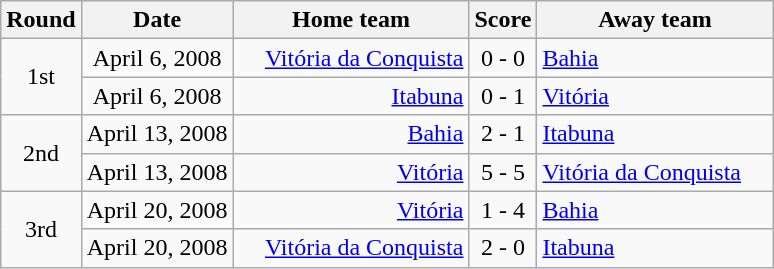<table class="wikitable">
<tr>
<th>Round</th>
<th>Date</th>
<th width="150">Home team</th>
<th>Score</th>
<th width="150">Away team</th>
</tr>
<tr>
<td rowspan="2" align="center">1st</td>
<td align="center">April 6, 2008</td>
<td align=right><a href='#'>Vitória da Conquista</a></td>
<td align=center>0  - 0</td>
<td><a href='#'>Bahia</a></td>
</tr>
<tr>
<td align="center">April 6, 2008</td>
<td align=right><a href='#'>Itabuna</a></td>
<td align=center>0 - 1</td>
<td><a href='#'>Vitória</a></td>
</tr>
<tr>
<td rowspan="2" align="center">2nd</td>
<td align="center">April 13, 2008</td>
<td align=right><a href='#'>Bahia</a></td>
<td align=center>2 - 1</td>
<td><a href='#'>Itabuna</a></td>
</tr>
<tr>
<td align="center">April 13, 2008</td>
<td align=right><a href='#'>Vitória</a></td>
<td align=center>5 - 5</td>
<td><a href='#'>Vitória da Conquista</a></td>
</tr>
<tr>
<td rowspan="2" align="center">3rd</td>
<td align="center">April 20, 2008</td>
<td align=right><a href='#'>Vitória</a></td>
<td align=center>1 - 4</td>
<td><a href='#'>Bahia</a></td>
</tr>
<tr>
<td align="center">April 20, 2008</td>
<td align=right><a href='#'>Vitória da Conquista</a></td>
<td align=center>2 - 0</td>
<td><a href='#'>Itabuna</a></td>
</tr>
</table>
